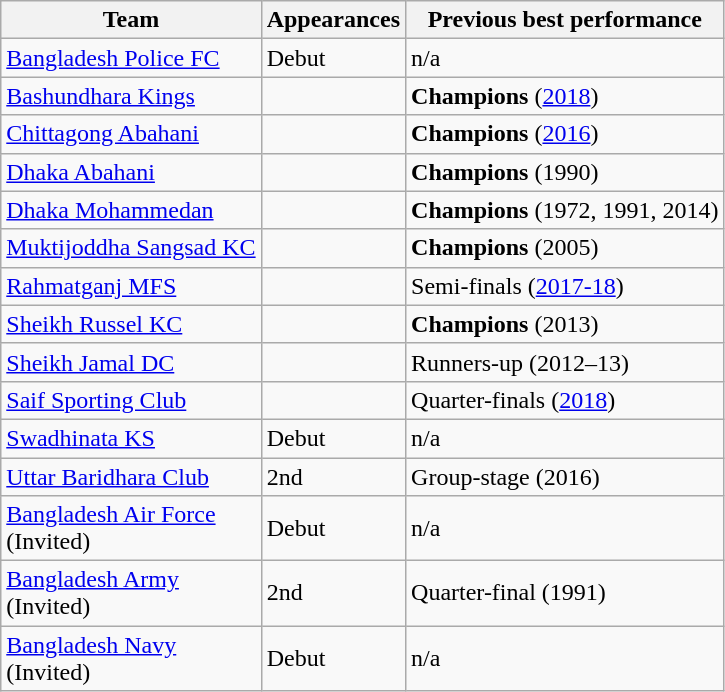<table class="wikitable sortable" style="text-align: left;">
<tr>
<th>Team</th>
<th>Appearances</th>
<th>Previous best performance</th>
</tr>
<tr>
<td><a href='#'>Bangladesh Police FC</a></td>
<td>Debut</td>
<td>n/a</td>
</tr>
<tr>
<td><a href='#'>Bashundhara Kings</a></td>
<td></td>
<td><strong>Champions</strong> (<a href='#'>2018</a>)</td>
</tr>
<tr>
<td><a href='#'>Chittagong Abahani</a></td>
<td></td>
<td><strong>Champions</strong> (<a href='#'>2016</a>)</td>
</tr>
<tr>
<td><a href='#'>Dhaka Abahani</a></td>
<td></td>
<td><strong>Champions</strong> (1990)</td>
</tr>
<tr>
<td><a href='#'>Dhaka Mohammedan</a></td>
<td></td>
<td><strong>Champions</strong> (1972, 1991, 2014)</td>
</tr>
<tr>
<td><a href='#'>Muktijoddha Sangsad KC</a></td>
<td></td>
<td><strong>Champions</strong> (2005)</td>
</tr>
<tr>
<td><a href='#'>Rahmatganj MFS</a></td>
<td></td>
<td>Semi-finals (<a href='#'>2017-18</a>)</td>
</tr>
<tr>
<td><a href='#'>Sheikh Russel KC</a></td>
<td></td>
<td><strong>Champions</strong> (2013)</td>
</tr>
<tr>
<td><a href='#'>Sheikh Jamal DC</a></td>
<td></td>
<td>Runners-up (2012–13)</td>
</tr>
<tr>
<td><a href='#'>Saif Sporting Club</a></td>
<td></td>
<td>Quarter-finals (<a href='#'>2018</a>)</td>
</tr>
<tr>
<td><a href='#'>Swadhinata KS</a></td>
<td>Debut</td>
<td>n/a</td>
</tr>
<tr>
<td><a href='#'>Uttar Baridhara Club</a></td>
<td>2nd</td>
<td>Group-stage (2016)</td>
</tr>
<tr>
<td><a href='#'>Bangladesh Air Force</a><br>(Invited)</td>
<td>Debut</td>
<td>n/a</td>
</tr>
<tr>
<td><a href='#'>Bangladesh Army</a><br>(Invited)</td>
<td>2nd</td>
<td>Quarter-final (1991)</td>
</tr>
<tr>
<td><a href='#'>Bangladesh Navy</a><br>(Invited)</td>
<td>Debut</td>
<td>n/a</td>
</tr>
</table>
